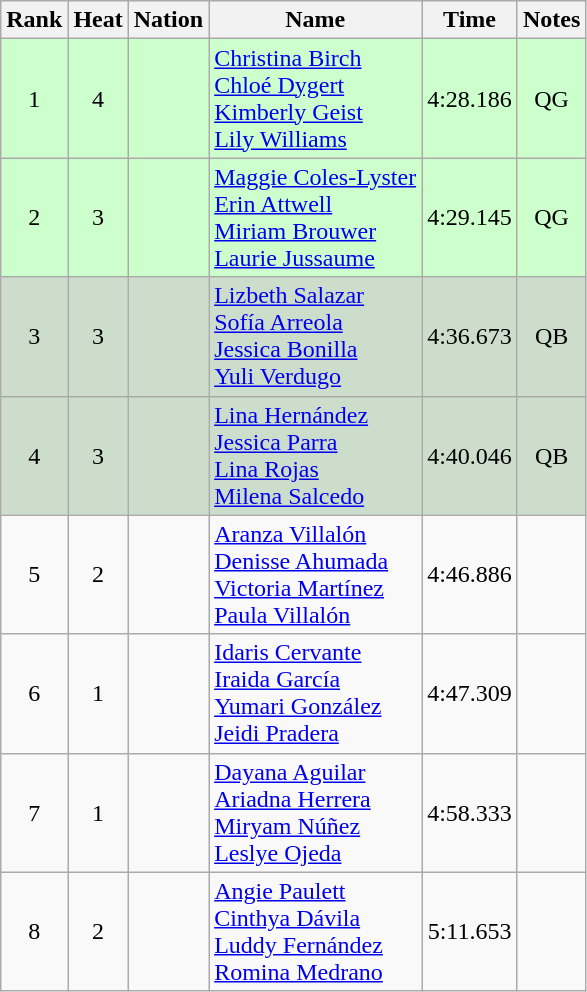<table class="wikitable sortable" style="text-align:center">
<tr>
<th>Rank</th>
<th>Heat</th>
<th>Nation</th>
<th>Name</th>
<th>Time</th>
<th>Notes</th>
</tr>
<tr bgcolor=ccffcc>
<td>1</td>
<td>4</td>
<td align=left></td>
<td align=left><a href='#'>Christina Birch</a><br><a href='#'>Chloé Dygert</a><br><a href='#'>Kimberly Geist</a><br><a href='#'>Lily Williams</a></td>
<td>4:28.186</td>
<td>QG</td>
</tr>
<tr bgcolor=ccffcc>
<td>2</td>
<td>3</td>
<td align=left></td>
<td align=left><a href='#'>Maggie Coles-Lyster</a><br><a href='#'>Erin Attwell</a><br><a href='#'>Miriam Brouwer</a><br><a href='#'>Laurie Jussaume</a></td>
<td>4:29.145</td>
<td>QG</td>
</tr>
<tr bgcolor=ccddcc>
<td>3</td>
<td>3</td>
<td align=left></td>
<td align=left><a href='#'>Lizbeth Salazar</a><br><a href='#'>Sofía Arreola</a><br><a href='#'>Jessica Bonilla</a><br><a href='#'>Yuli Verdugo</a></td>
<td>4:36.673</td>
<td>QB</td>
</tr>
<tr bgcolor=ccddcc>
<td>4</td>
<td>3</td>
<td align=left></td>
<td align=left><a href='#'>Lina Hernández</a><br><a href='#'>Jessica Parra</a><br><a href='#'>Lina Rojas</a><br><a href='#'>Milena Salcedo</a></td>
<td>4:40.046</td>
<td>QB</td>
</tr>
<tr>
<td>5</td>
<td>2</td>
<td align=left></td>
<td align=left><a href='#'>Aranza Villalón</a><br><a href='#'>Denisse Ahumada</a><br><a href='#'>Victoria Martínez</a><br><a href='#'>Paula Villalón</a></td>
<td>4:46.886</td>
<td></td>
</tr>
<tr>
<td>6</td>
<td>1</td>
<td align=left></td>
<td align=left><a href='#'>Idaris Cervante</a><br><a href='#'>Iraida García</a><br><a href='#'>Yumari González</a><br><a href='#'>Jeidi Pradera</a></td>
<td>4:47.309</td>
<td></td>
</tr>
<tr>
<td>7</td>
<td>1</td>
<td align=left></td>
<td align=left><a href='#'>Dayana Aguilar</a><br><a href='#'>Ariadna Herrera</a><br><a href='#'>Miryam Núñez</a><br><a href='#'>Leslye Ojeda</a></td>
<td>4:58.333</td>
<td></td>
</tr>
<tr>
<td>8</td>
<td>2</td>
<td align=left></td>
<td align=left><a href='#'>Angie Paulett</a><br><a href='#'>Cinthya Dávila</a><br><a href='#'>Luddy Fernández</a><br><a href='#'>Romina Medrano</a></td>
<td>5:11.653</td>
<td></td>
</tr>
</table>
